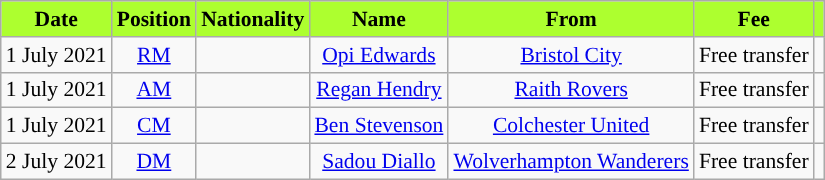<table class="wikitable"  style="text-align:center; font-size:90%; ">
<tr>
<th style="background:#ADFF2F;color:black;">Date</th>
<th style="background:#ADFF2F;color:black;">Position</th>
<th style="background:#ADFF2F;color:black;">Nationality</th>
<th style="background:#ADFF2F;color:black;">Name</th>
<th style="background:#ADFF2F;color:black;">From</th>
<th style="background:#ADFF2F;color:black;">Fee</th>
<th style="background:#ADFF2F;color:black;"></th>
</tr>
<tr>
<td>1 July 2021</td>
<td><a href='#'>RM</a></td>
<td></td>
<td><a href='#'>Opi Edwards</a></td>
<td> <a href='#'>Bristol City</a></td>
<td>Free transfer</td>
<td></td>
</tr>
<tr>
<td>1 July 2021</td>
<td><a href='#'>AM</a></td>
<td></td>
<td><a href='#'>Regan Hendry</a></td>
<td> <a href='#'>Raith Rovers</a></td>
<td>Free transfer</td>
<td></td>
</tr>
<tr>
<td>1 July 2021</td>
<td><a href='#'>CM</a></td>
<td></td>
<td><a href='#'>Ben Stevenson</a></td>
<td> <a href='#'>Colchester United</a></td>
<td>Free transfer</td>
<td></td>
</tr>
<tr>
<td>2 July 2021</td>
<td><a href='#'>DM</a></td>
<td></td>
<td><a href='#'>Sadou Diallo</a></td>
<td> <a href='#'>Wolverhampton Wanderers</a></td>
<td>Free transfer</td>
<td></td>
</tr>
</table>
